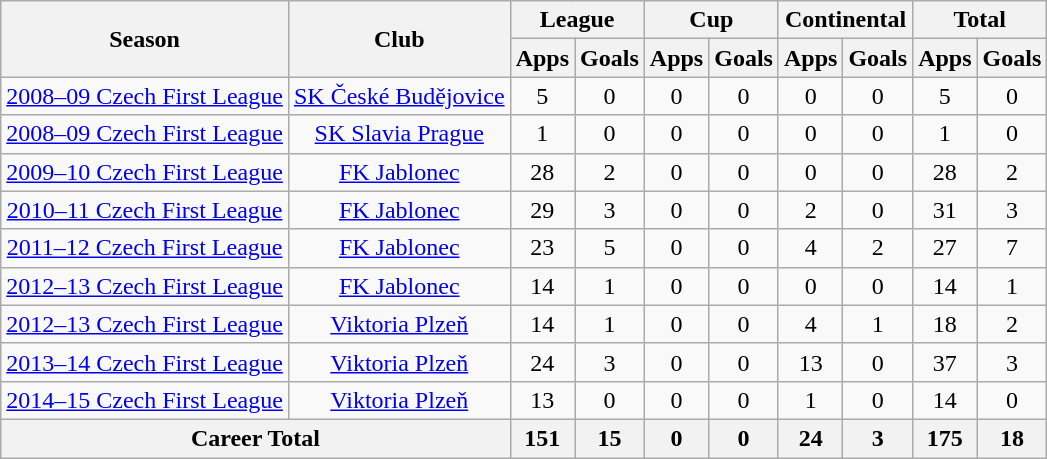<table class="wikitable" style="text-align: center;">
<tr>
<th rowspan="2">Season</th>
<th rowspan="2">Club</th>
<th colspan="2">League</th>
<th colspan="2">Cup</th>
<th colspan="2">Continental</th>
<th colspan="2">Total</th>
</tr>
<tr>
<th>Apps</th>
<th>Goals</th>
<th>Apps</th>
<th>Goals</th>
<th>Apps</th>
<th>Goals</th>
<th>Apps</th>
<th>Goals</th>
</tr>
<tr>
<td><a href='#'>2008–09 Czech First League</a></td>
<td><a href='#'>SK České Budějovice</a></td>
<td>5</td>
<td>0</td>
<td>0</td>
<td>0</td>
<td>0</td>
<td>0</td>
<td>5</td>
<td>0</td>
</tr>
<tr>
<td><a href='#'>2008–09 Czech First League</a></td>
<td><a href='#'>SK Slavia Prague</a></td>
<td>1</td>
<td>0</td>
<td>0</td>
<td>0</td>
<td>0</td>
<td>0</td>
<td>1</td>
<td>0</td>
</tr>
<tr>
<td><a href='#'>2009–10 Czech First League</a></td>
<td><a href='#'>FK Jablonec</a></td>
<td>28</td>
<td>2</td>
<td>0</td>
<td>0</td>
<td>0</td>
<td>0</td>
<td>28</td>
<td>2</td>
</tr>
<tr>
<td><a href='#'>2010–11 Czech First League</a></td>
<td><a href='#'>FK Jablonec</a></td>
<td>29</td>
<td>3</td>
<td>0</td>
<td>0</td>
<td>2</td>
<td>0</td>
<td>31</td>
<td>3</td>
</tr>
<tr>
<td><a href='#'>2011–12 Czech First League</a></td>
<td><a href='#'>FK Jablonec</a></td>
<td>23</td>
<td>5</td>
<td>0</td>
<td>0</td>
<td>4</td>
<td>2</td>
<td>27</td>
<td>7</td>
</tr>
<tr>
<td><a href='#'>2012–13 Czech First League</a></td>
<td><a href='#'>FK Jablonec</a></td>
<td>14</td>
<td>1</td>
<td>0</td>
<td>0</td>
<td>0</td>
<td>0</td>
<td>14</td>
<td>1</td>
</tr>
<tr>
<td><a href='#'>2012–13 Czech First League</a></td>
<td><a href='#'>Viktoria Plzeň</a></td>
<td>14</td>
<td>1</td>
<td>0</td>
<td>0</td>
<td>4</td>
<td>1</td>
<td>18</td>
<td>2</td>
</tr>
<tr>
<td><a href='#'>2013–14 Czech First League</a></td>
<td><a href='#'>Viktoria Plzeň</a></td>
<td>24</td>
<td>3</td>
<td>0</td>
<td>0</td>
<td>13</td>
<td>0</td>
<td>37</td>
<td>3</td>
</tr>
<tr>
<td><a href='#'>2014–15 Czech First League</a></td>
<td><a href='#'>Viktoria Plzeň</a></td>
<td>13</td>
<td>0</td>
<td>0</td>
<td>0</td>
<td>1</td>
<td>0</td>
<td>14</td>
<td>0</td>
</tr>
<tr>
<th colspan="2.5">Career Total</th>
<th>151</th>
<th>15</th>
<th>0</th>
<th>0</th>
<th>24</th>
<th>3</th>
<th>175</th>
<th>18</th>
</tr>
</table>
